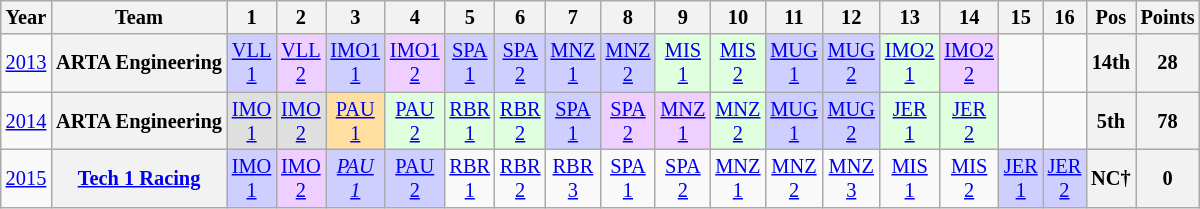<table class="wikitable" style="text-align:center; font-size:85%">
<tr>
<th>Year</th>
<th>Team</th>
<th>1</th>
<th>2</th>
<th>3</th>
<th>4</th>
<th>5</th>
<th>6</th>
<th>7</th>
<th>8</th>
<th>9</th>
<th>10</th>
<th>11</th>
<th>12</th>
<th>13</th>
<th>14</th>
<th>15</th>
<th>16</th>
<th>Pos</th>
<th>Points</th>
</tr>
<tr>
<td><a href='#'>2013</a></td>
<th nowrap>ARTA Engineering</th>
<td style="background:#CFCFFF;"><a href='#'>VLL<br>1</a><br></td>
<td style="background:#EFCFFF;"><a href='#'>VLL<br>2</a><br></td>
<td style="background:#CFCFFF;"><a href='#'>IMO1<br>1</a><br></td>
<td style="background:#EFCFFF;"><a href='#'>IMO1<br>2</a><br></td>
<td style="background:#CFCFFF;"><a href='#'>SPA<br>1</a><br></td>
<td style="background:#CFCFFF;"><a href='#'>SPA<br>2</a><br></td>
<td style="background:#CFCFFF;"><a href='#'>MNZ<br>1</a><br></td>
<td style="background:#CFCFFF;"><a href='#'>MNZ<br>2</a><br></td>
<td style="background:#DFFFDF;"><a href='#'>MIS<br>1</a><br></td>
<td style="background:#DFFFDF;"><a href='#'>MIS<br>2</a><br></td>
<td style="background:#CFCFFF;"><a href='#'>MUG<br>1</a><br></td>
<td style="background:#CFCFFF;"><a href='#'>MUG<br>2</a><br></td>
<td style="background:#DFFFDF;"><a href='#'>IMO2<br>1</a><br></td>
<td style="background:#EFCFFF;"><a href='#'>IMO2<br>2</a><br></td>
<td></td>
<td></td>
<th>14th</th>
<th>28</th>
</tr>
<tr>
<td><a href='#'>2014</a></td>
<th>ARTA Engineering</th>
<td style="background:#DFDFDF;"><a href='#'>IMO<br>1</a><br></td>
<td style="background:#DFDFDF;"><a href='#'>IMO<br>2</a><br></td>
<td style="background:#FFDF9F;"><a href='#'>PAU<br>1</a><br></td>
<td style="background:#DFFFDF;"><a href='#'>PAU<br>2</a><br></td>
<td style="background:#DFFFDF;"><a href='#'>RBR<br>1</a><br></td>
<td style="background:#DFFFDF;"><a href='#'>RBR<br>2</a><br></td>
<td style="background:#CFCFFF;"><a href='#'>SPA<br>1</a><br></td>
<td style="background:#EFCFFF;"><a href='#'>SPA<br>2</a><br></td>
<td style="background:#EFCFFF;"><a href='#'>MNZ<br>1</a><br></td>
<td style="background:#DFFFDF;"><a href='#'>MNZ<br>2</a><br></td>
<td style="background:#CFCFFF;"><a href='#'>MUG<br>1</a><br></td>
<td style="background:#CFCFFF;"><a href='#'>MUG<br>2</a><br></td>
<td style="background:#DFFFDF;"><a href='#'>JER<br>1</a><br></td>
<td style="background:#DFFFDF;"><a href='#'>JER<br>2</a><br></td>
<td></td>
<td></td>
<th>5th</th>
<th>78</th>
</tr>
<tr>
<td><a href='#'>2015</a></td>
<th nowrap><a href='#'>Tech 1 Racing</a></th>
<td style="background:#CFCFFF;"><a href='#'>IMO<br>1</a><br></td>
<td style="background:#EFCFFF;"><a href='#'>IMO<br>2</a><br></td>
<td style="background:#CFCFFF;"><em><a href='#'>PAU<br>1</a></em><br></td>
<td style="background:#CFCFFF;"><a href='#'>PAU<br>2</a><br></td>
<td><a href='#'>RBR<br>1</a></td>
<td><a href='#'>RBR<br>2</a></td>
<td><a href='#'>RBR<br>3</a></td>
<td><a href='#'>SPA<br>1</a></td>
<td><a href='#'>SPA<br>2</a></td>
<td><a href='#'>MNZ<br>1</a></td>
<td><a href='#'>MNZ<br>2</a></td>
<td><a href='#'>MNZ<br>3</a></td>
<td><a href='#'>MIS<br>1</a></td>
<td><a href='#'>MIS<br>2</a></td>
<td style="background:#CFCFFF;"><a href='#'>JER<br>1</a><br></td>
<td style="background:#CFCFFF;"><a href='#'>JER<br>2</a><br></td>
<th>NC†</th>
<th>0</th>
</tr>
</table>
